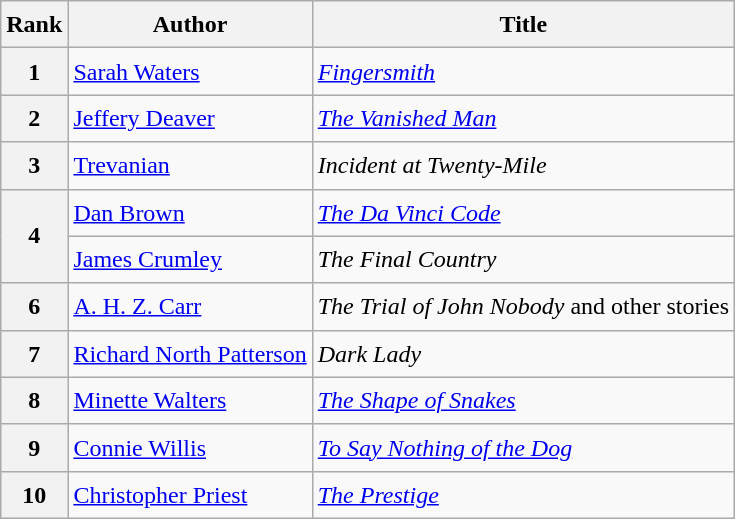<table class="wikitable sortable" style="font-size:1.00em; line-height:1.5em;">
<tr>
<th>Rank</th>
<th>Author</th>
<th>Title</th>
</tr>
<tr>
<th>1</th>
<td><a href='#'>Sarah Waters</a></td>
<td><em><a href='#'>Fingersmith</a></em></td>
</tr>
<tr>
<th>2</th>
<td><a href='#'>Jeffery Deaver</a></td>
<td><em><a href='#'>The Vanished Man</a></em></td>
</tr>
<tr>
<th>3</th>
<td><a href='#'>Trevanian</a></td>
<td><em>Incident at Twenty-Mile</em></td>
</tr>
<tr>
<th rowspan="2">4</th>
<td><a href='#'>Dan Brown</a></td>
<td><em><a href='#'>The Da Vinci Code</a></em></td>
</tr>
<tr>
<td><a href='#'>James Crumley</a></td>
<td><em>The Final Country</em></td>
</tr>
<tr>
<th>6</th>
<td><a href='#'>A. H. Z. Carr</a></td>
<td><em>The Trial of John Nobody</em> and other stories</td>
</tr>
<tr>
<th>7</th>
<td><a href='#'>Richard North Patterson</a></td>
<td><em>Dark Lady</em></td>
</tr>
<tr>
<th>8</th>
<td><a href='#'>Minette Walters</a></td>
<td><em><a href='#'>The Shape of Snakes</a></em></td>
</tr>
<tr>
<th>9</th>
<td><a href='#'>Connie Willis</a></td>
<td><em><a href='#'>To Say Nothing of the Dog</a></em></td>
</tr>
<tr>
<th>10</th>
<td><a href='#'>Christopher Priest</a></td>
<td><em><a href='#'>The Prestige</a></em></td>
</tr>
</table>
